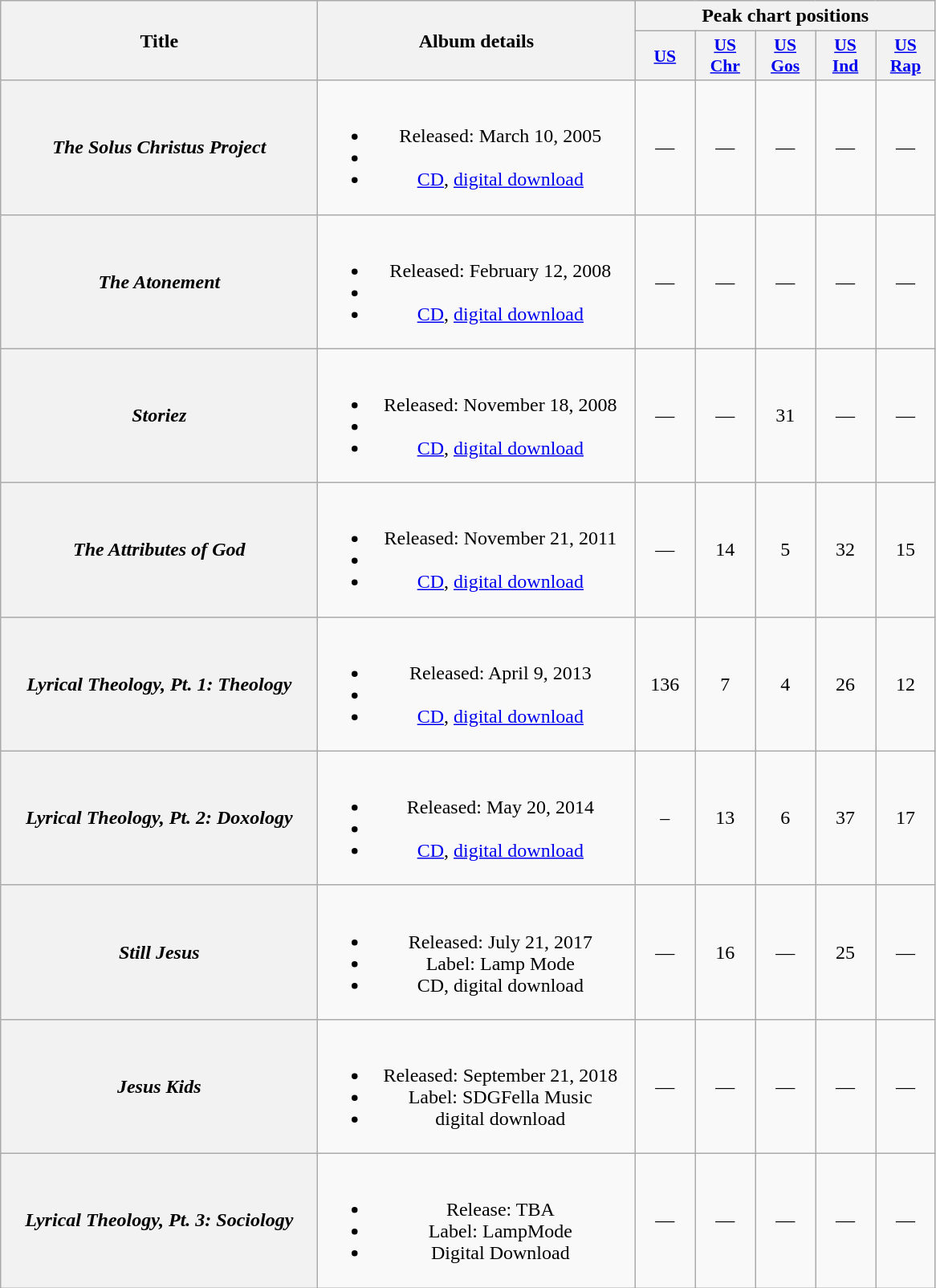<table class="wikitable plainrowheaders" style="text-align:center;">
<tr>
<th scope="col" rowspan="2" style="width:16em;">Title</th>
<th scope="col" rowspan="2" style="width:16em;">Album details</th>
<th scope="col" colspan="5">Peak chart positions</th>
</tr>
<tr>
<th style="width:3em; font-size:90%"><a href='#'>US</a></th>
<th style="width:3em; font-size:90%"><a href='#'>US<br>Chr</a></th>
<th style="width:3em; font-size:90%"><a href='#'>US<br>Gos</a></th>
<th style="width:3em; font-size:90%"><a href='#'>US<br>Ind</a></th>
<th style="width:3em; font-size:90%"><a href='#'>US<br>Rap</a></th>
</tr>
<tr>
<th scope="row"><strong><em>The Solus Christus Project</em></strong></th>
<td><br><ul><li>Released: March 10, 2005</li><li></li><li><a href='#'>CD</a>, <a href='#'>digital download</a></li></ul></td>
<td>—</td>
<td>—</td>
<td>—</td>
<td>—</td>
<td>—</td>
</tr>
<tr>
<th scope="row"><strong><em>The Atonement</em></strong></th>
<td><br><ul><li>Released: February 12, 2008</li><li></li><li><a href='#'>CD</a>, <a href='#'>digital download</a></li></ul></td>
<td>—</td>
<td>—</td>
<td>—</td>
<td>—</td>
<td>—</td>
</tr>
<tr>
<th scope="row"><strong><em>Storiez</em></strong></th>
<td><br><ul><li>Released: November 18, 2008</li><li></li><li><a href='#'>CD</a>, <a href='#'>digital download</a></li></ul></td>
<td>—</td>
<td>—</td>
<td>31</td>
<td>—</td>
<td>—</td>
</tr>
<tr>
<th scope="row"><strong><em>The Attributes of God</em></strong></th>
<td><br><ul><li>Released: November 21, 2011</li><li></li><li><a href='#'>CD</a>, <a href='#'>digital download</a></li></ul></td>
<td>—</td>
<td>14</td>
<td>5</td>
<td>32</td>
<td>15</td>
</tr>
<tr>
<th scope="row"><strong><em>Lyrical Theology, Pt. 1: Theology</em></strong></th>
<td><br><ul><li>Released: April 9, 2013</li><li></li><li><a href='#'>CD</a>, <a href='#'>digital download</a></li></ul></td>
<td>136</td>
<td>7</td>
<td>4</td>
<td>26</td>
<td>12</td>
</tr>
<tr>
<th scope="row"><strong><em>Lyrical Theology, Pt. 2: Doxology</em></strong></th>
<td><br><ul><li>Released: May 20, 2014</li><li></li><li><a href='#'>CD</a>, <a href='#'>digital download</a></li></ul></td>
<td>–</td>
<td>13</td>
<td>6</td>
<td>37</td>
<td>17</td>
</tr>
<tr>
<th><em>Still Jesus</em></th>
<td><br><ul><li>Released: July 21, 2017</li><li>Label: Lamp Mode</li><li>CD, digital download</li></ul></td>
<td>—</td>
<td>16</td>
<td>—</td>
<td>25</td>
<td>—</td>
</tr>
<tr>
<th><strong><em>Jesus Kids</em></strong></th>
<td><br><ul><li>Released: September 21, 2018</li><li>Label: SDGFella Music</li><li>digital download</li></ul></td>
<td>—</td>
<td>—</td>
<td>—</td>
<td>—</td>
<td>—</td>
</tr>
<tr>
<th><strong><em>Lyrical Theology, Pt. 3: Sociology</em></strong></th>
<td><br><ul><li>Release: TBA</li><li>Label: LampMode</li><li>Digital Download</li></ul></td>
<td>—</td>
<td>—</td>
<td>—</td>
<td>—</td>
<td>—</td>
</tr>
</table>
